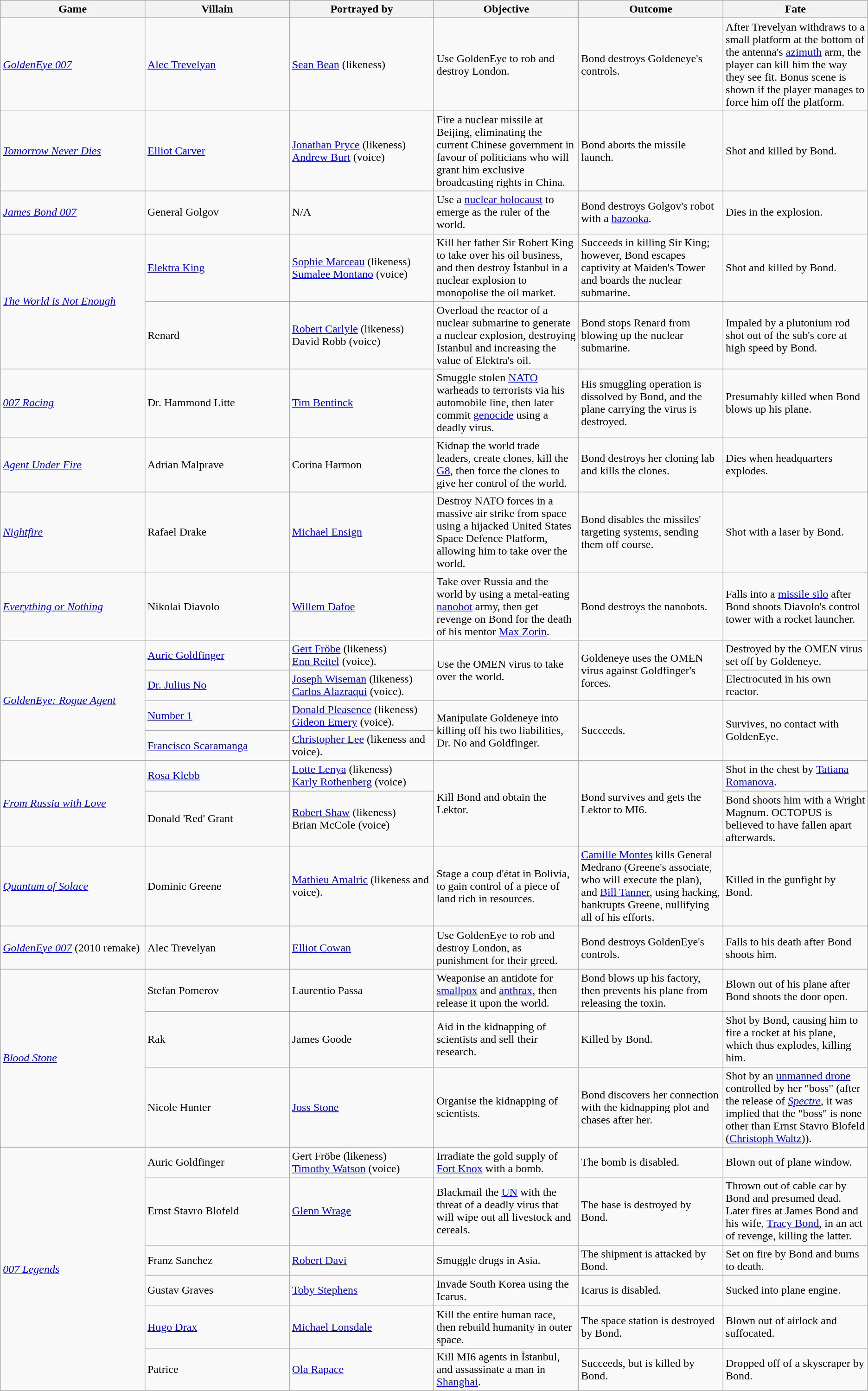<table class="wikitable">
<tr>
<th style="width: 16.5%">Game</th>
<th style="width: 16.5%">Villain</th>
<th style="width: 16.5%">Portrayed by</th>
<th style="width: 16.5%">Objective</th>
<th style="width: 16.5%">Outcome</th>
<th style="width: 16.5%">Fate</th>
</tr>
<tr>
<td><em><a href='#'>GoldenEye 007</a></em></td>
<td><a href='#'>Alec Trevelyan</a></td>
<td><a href='#'>Sean Bean</a> (likeness)</td>
<td>Use GoldenEye to rob and destroy London.</td>
<td>Bond destroys Goldeneye's controls.</td>
<td>After Trevelyan withdraws to a small platform at the bottom of the antenna's <a href='#'>azimuth</a> arm, the player can kill him the way they see fit. Bonus scene is shown if the player manages to force him off the platform.</td>
</tr>
<tr>
<td><em><a href='#'>Tomorrow Never Dies</a></em></td>
<td><a href='#'>Elliot Carver</a></td>
<td><a href='#'>Jonathan Pryce</a> (likeness)<br><a href='#'>Andrew Burt</a> (voice)</td>
<td>Fire a nuclear missile at Beijing, eliminating the current Chinese government in favour of politicians who will grant him exclusive broadcasting rights in China.</td>
<td>Bond aborts the missile launch.</td>
<td>Shot and killed by Bond.</td>
</tr>
<tr>
<td><em><a href='#'>James Bond 007</a></em></td>
<td>General Golgov</td>
<td>N/A</td>
<td>Use a <a href='#'>nuclear holocaust</a> to emerge as the ruler of the world.</td>
<td>Bond destroys Golgov's robot with a <a href='#'>bazooka</a>.</td>
<td>Dies in the explosion.</td>
</tr>
<tr>
<td rowspan="2"><em><a href='#'>The World is Not Enough</a></em></td>
<td><a href='#'>Elektra King</a></td>
<td><a href='#'>Sophie Marceau</a> (likeness)<br><a href='#'>Sumalee Montano</a> (voice)</td>
<td>Kill her father Sir Robert King to take over his oil business, and then destroy İstanbul in a nuclear explosion to monopolise the oil market.</td>
<td>Succeeds in killing Sir King; however, Bond escapes captivity at Maiden's Tower and boards the nuclear submarine.</td>
<td>Shot and killed by Bond.</td>
</tr>
<tr>
<td>Renard</td>
<td><a href='#'>Robert Carlyle</a> (likeness)<br>David Robb (voice)</td>
<td>Overload the reactor of a nuclear submarine to generate a nuclear explosion, destroying Istanbul and increasing the value of Elektra's oil.</td>
<td>Bond stops Renard from blowing up the nuclear submarine.</td>
<td>Impaled by a plutonium rod shot out of the sub's core at high speed by Bond.</td>
</tr>
<tr>
<td><em><a href='#'>007 Racing</a></em></td>
<td>Dr. Hammond Litte</td>
<td><a href='#'>Tim Bentinck</a></td>
<td>Smuggle stolen <a href='#'>NATO</a> warheads to terrorists via his automobile line, then later commit <a href='#'>genocide</a> using a deadly virus.</td>
<td>His smuggling operation is dissolved by Bond, and the plane carrying the virus is destroyed.</td>
<td>Presumably killed when Bond blows up his plane.</td>
</tr>
<tr>
<td><em><a href='#'>Agent Under Fire</a></em></td>
<td>Adrian Malprave</td>
<td>Corina Harmon</td>
<td>Kidnap the world trade leaders, create clones, kill the <a href='#'>G8</a>, then force the clones to give her control of the world.</td>
<td>Bond destroys her cloning lab and kills the clones.</td>
<td>Dies when headquarters explodes.</td>
</tr>
<tr>
<td><em><a href='#'>Nightfire</a></em></td>
<td>Rafael Drake</td>
<td><a href='#'>Michael Ensign</a></td>
<td>Destroy NATO forces in a massive air strike from space using a hijacked United States Space Defence Platform, allowing him to take over the world.</td>
<td>Bond disables the missiles' targeting systems, sending them off course.</td>
<td>Shot with a laser by Bond.</td>
</tr>
<tr>
<td><em><a href='#'>Everything or Nothing</a></em></td>
<td>Nikolai Diavolo</td>
<td><a href='#'>Willem Dafoe</a></td>
<td>Take over Russia and the world by using a metal-eating <a href='#'>nanobot</a> army, then get revenge on Bond for the death of his mentor <a href='#'>Max Zorin</a>.</td>
<td>Bond destroys the nanobots.</td>
<td>Falls into a <a href='#'>missile silo</a> after Bond shoots Diavolo's control tower with a rocket launcher.</td>
</tr>
<tr>
<td rowspan="4"><em><a href='#'>GoldenEye: Rogue Agent</a></em></td>
<td><a href='#'>Auric Goldfinger</a></td>
<td><a href='#'>Gert Fröbe</a> (likeness)<br><a href='#'>Enn Reitel</a> (voice).</td>
<td rowspan="2">Use the OMEN virus to take over the world.</td>
<td rowspan="2">Goldeneye uses the OMEN virus against Goldfinger's forces.</td>
<td>Destroyed by the OMEN virus set off by Goldeneye.</td>
</tr>
<tr>
<td><a href='#'>Dr. Julius No</a></td>
<td><a href='#'>Joseph Wiseman</a> (likeness)<br><a href='#'>Carlos Alazraqui</a> (voice).</td>
<td>Electrocuted in his own reactor.</td>
</tr>
<tr>
<td><a href='#'>Number 1</a></td>
<td><a href='#'>Donald Pleasence</a> (likeness)<br><a href='#'>Gideon Emery</a> (voice).</td>
<td rowspan="2">Manipulate Goldeneye into killing off his two liabilities, Dr. No and Goldfinger.</td>
<td rowspan="2">Succeeds.</td>
<td rowspan="2">Survives, no contact with GoldenEye.</td>
</tr>
<tr>
<td><a href='#'>Francisco Scaramanga</a></td>
<td><a href='#'>Christopher Lee</a> (likeness and voice).</td>
</tr>
<tr>
<td rowspan="2"><em><a href='#'>From Russia with Love</a></em></td>
<td><a href='#'>Rosa Klebb</a></td>
<td><a href='#'>Lotte Lenya</a> (likeness)<br><a href='#'>Karly Rothenberg</a> (voice)</td>
<td rowspan="2">Kill Bond and obtain the Lektor.</td>
<td rowspan="2">Bond survives and gets the Lektor to MI6.</td>
<td>Shot in the chest by <a href='#'>Tatiana Romanova</a>.</td>
</tr>
<tr>
<td>Donald 'Red' Grant</td>
<td><a href='#'>Robert Shaw</a> (likeness)<br>Brian McCole (voice)</td>
<td>Bond shoots him with a Wright Magnum. OCTOPUS is believed to have fallen apart afterwards.</td>
</tr>
<tr>
<td><em><a href='#'>Quantum of Solace</a></em></td>
<td>Dominic Greene</td>
<td><a href='#'>Mathieu Amalric</a> (likeness and voice).</td>
<td>Stage a coup d'état in Bolivia, to gain control of a piece of land rich in resources.</td>
<td><a href='#'>Camille Montes</a> kills General Medrano (Greene's associate, who will execute the plan), and <a href='#'>Bill Tanner</a>, using hacking, bankrupts Greene, nullifying all of his efforts.</td>
<td>Killed in the gunfight by Bond.</td>
</tr>
<tr>
<td><em><a href='#'>GoldenEye 007</a></em> (2010 remake)</td>
<td>Alec Trevelyan</td>
<td><a href='#'>Elliot Cowan</a></td>
<td>Use GoldenEye to rob and destroy London, as punishment for their greed.</td>
<td>Bond destroys GoldenEye's controls.</td>
<td>Falls to his death after Bond shoots him.</td>
</tr>
<tr>
<td rowspan="3"><em><a href='#'>Blood Stone</a></em></td>
<td>Stefan Pomerov</td>
<td>Laurentio Passa</td>
<td rowspan="1">Weaponise an antidote for <a href='#'>smallpox</a> and <a href='#'>anthrax</a>, then release it upon the world.</td>
<td rowspan="1">Bond blows up his factory, then prevents his plane from releasing the toxin.</td>
<td>Blown out of his plane after Bond shoots the door open.</td>
</tr>
<tr>
<td>Rak</td>
<td>James Goode</td>
<td>Aid in the kidnapping of scientists and sell their research.</td>
<td>Killed by Bond.</td>
<td>Shot by Bond, causing him to fire a rocket at his plane, which thus explodes, killing him.</td>
</tr>
<tr>
<td>Nicole Hunter</td>
<td><a href='#'>Joss Stone</a></td>
<td>Organise the kidnapping of scientists.</td>
<td>Bond discovers her connection with the kidnapping plot and chases after her.</td>
<td>Shot by an <a href='#'>unmanned drone</a> controlled by her "boss" (after the release of <em><a href='#'>Spectre</a></em>, it was implied that the "boss" is none other than Ernst Stavro Blofeld (<a href='#'>Christoph Waltz</a>)).</td>
</tr>
<tr>
<td rowspan="6"><em><a href='#'>007 Legends</a></em></td>
<td>Auric Goldfinger</td>
<td>Gert Fröbe (likeness)<br><a href='#'>Timothy Watson</a> (voice)</td>
<td>Irradiate the gold supply of <a href='#'>Fort Knox</a> with a bomb.</td>
<td>The bomb is disabled.</td>
<td>Blown out of plane window.</td>
</tr>
<tr>
<td>Ernst Stavro Blofeld</td>
<td><a href='#'>Glenn Wrage</a></td>
<td>Blackmail the <a href='#'>UN</a> with the threat of a deadly virus that will wipe out all livestock and cereals.</td>
<td>The base is destroyed by Bond.</td>
<td>Thrown out of cable car by Bond and presumed dead. Later fires at James Bond and his wife, <a href='#'>Tracy Bond</a>, in an act of revenge, killing the latter.</td>
</tr>
<tr>
<td>Franz Sanchez</td>
<td><a href='#'>Robert Davi</a></td>
<td>Smuggle drugs in Asia.</td>
<td>The shipment is attacked by Bond.</td>
<td>Set on fire by Bond and burns to death.</td>
</tr>
<tr>
<td>Gustav Graves</td>
<td><a href='#'>Toby Stephens</a></td>
<td>Invade South Korea using the Icarus.</td>
<td>Icarus is disabled.</td>
<td>Sucked into plane engine.</td>
</tr>
<tr>
<td><a href='#'>Hugo Drax</a></td>
<td><a href='#'>Michael Lonsdale</a></td>
<td>Kill the entire human race, then rebuild humanity in outer space.</td>
<td>The space station is destroyed by Bond.</td>
<td>Blown out of airlock and suffocated.</td>
</tr>
<tr>
<td>Patrice</td>
<td><a href='#'>Ola Rapace</a></td>
<td>Kill MI6 agents in İstanbul, and assassinate a man in <a href='#'>Shanghai</a>.</td>
<td>Succeeds, but is killed by Bond.</td>
<td>Dropped off of a skyscraper by Bond.</td>
</tr>
</table>
